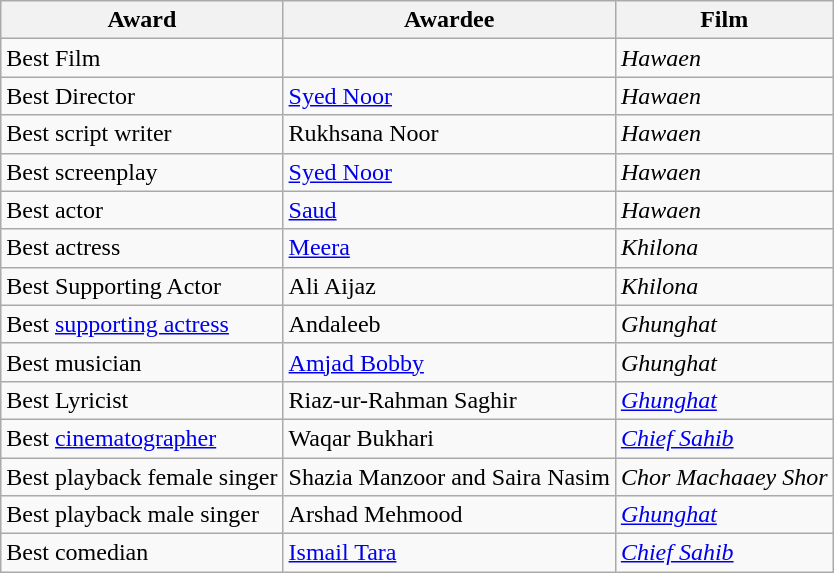<table class="wikitable">
<tr>
<th>Award</th>
<th>Awardee</th>
<th>Film</th>
</tr>
<tr>
<td>Best Film</td>
<td></td>
<td><em>Hawaen</em></td>
</tr>
<tr>
<td>Best Director</td>
<td><a href='#'>Syed Noor</a></td>
<td><em>Hawaen</em></td>
</tr>
<tr>
<td>Best script writer</td>
<td>Rukhsana Noor</td>
<td><em>Hawaen</em></td>
</tr>
<tr>
<td>Best screenplay</td>
<td><a href='#'>Syed Noor</a></td>
<td><em>Hawaen</em></td>
</tr>
<tr>
<td>Best actor</td>
<td><a href='#'>Saud</a></td>
<td><em>Hawaen</em></td>
</tr>
<tr>
<td>Best actress</td>
<td><a href='#'>Meera</a></td>
<td><em>Khilona</em></td>
</tr>
<tr>
<td>Best Supporting Actor</td>
<td>Ali Aijaz</td>
<td><em>Khilona</em></td>
</tr>
<tr>
<td>Best <a href='#'>supporting actress</a></td>
<td>Andaleeb</td>
<td><em>Ghunghat</em></td>
</tr>
<tr>
<td>Best musician</td>
<td><a href='#'>Amjad Bobby</a></td>
<td><em>Ghunghat</em></td>
</tr>
<tr>
<td>Best Lyricist</td>
<td>Riaz-ur-Rahman Saghir</td>
<td><a href='#'><em>Ghunghat</em></a></td>
</tr>
<tr>
<td>Best <a href='#'>cinematographer</a></td>
<td>Waqar Bukhari</td>
<td><em><a href='#'>Chief Sahib</a></em></td>
</tr>
<tr>
<td>Best playback female singer</td>
<td>Shazia Manzoor and Saira Nasim</td>
<td><em>Chor Machaaey Shor</em></td>
</tr>
<tr>
<td>Best playback male singer</td>
<td>Arshad Mehmood</td>
<td><a href='#'><em>Ghunghat</em></a></td>
</tr>
<tr>
<td>Best comedian</td>
<td><a href='#'>Ismail Tara</a></td>
<td><em><a href='#'>Chief Sahib</a></em></td>
</tr>
</table>
